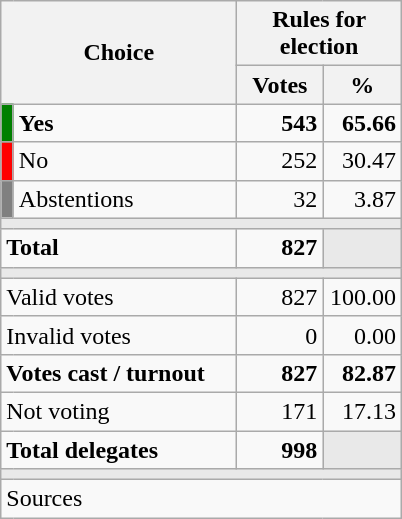<table class="wikitable" style="text-align:right;">
<tr>
<th rowspan="2" colspan="2" width="150">Choice</th>
<th colspan="2">Rules for  election</th>
</tr>
<tr>
<th width="50">Votes</th>
<th width="45">%</th>
</tr>
<tr>
<th width="1" style="color:inherit;background:green;"></th>
<td align="left"><strong>Yes</strong></td>
<td><strong>543</strong></td>
<td><strong>65.66</strong></td>
</tr>
<tr>
<th style="color:inherit;background:red;"></th>
<td align="left">No</td>
<td>252</td>
<td>30.47</td>
</tr>
<tr>
<th style="color:inherit;background:gray;"></th>
<td align="left">Abstentions</td>
<td>32</td>
<td>3.87</td>
</tr>
<tr>
<td colspan="4" bgcolor="#E9E9E9"></td>
</tr>
<tr style="font-weight:bold;">
<td align="left" colspan="2">Total</td>
<td>827</td>
<td bgcolor="#E9E9E9"></td>
</tr>
<tr>
<td colspan="4" bgcolor="#E9E9E9"></td>
</tr>
<tr>
<td align="left" colspan="2">Valid votes</td>
<td>827</td>
<td>100.00</td>
</tr>
<tr>
<td align="left" colspan="2">Invalid votes</td>
<td>0</td>
<td>0.00</td>
</tr>
<tr style="font-weight:bold;">
<td align="left" colspan="2">Votes cast / turnout</td>
<td>827</td>
<td>82.87</td>
</tr>
<tr>
<td align="left" colspan="2">Not voting</td>
<td>171</td>
<td>17.13</td>
</tr>
<tr style="font-weight:bold;">
<td align="left" colspan="2">Total delegates</td>
<td>998</td>
<td bgcolor="#E9E9E9"></td>
</tr>
<tr>
<td colspan="4" bgcolor="#E9E9E9"></td>
</tr>
<tr>
<td align="left" colspan="4">Sources</td>
</tr>
</table>
